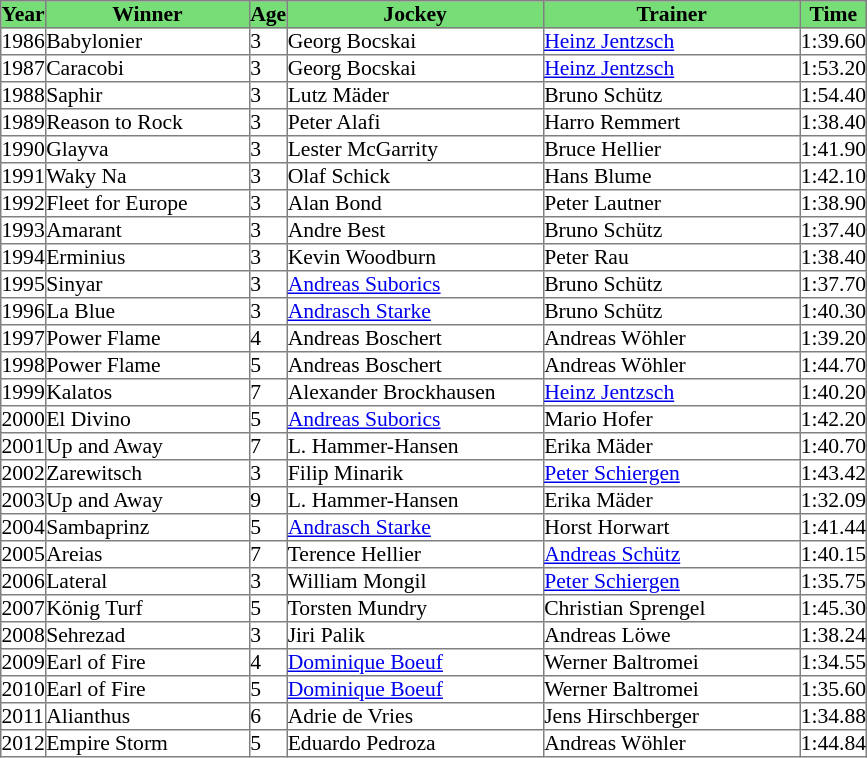<table class = "sortable" | border="1" cellpadding="0" style="border-collapse: collapse; font-size:90%">
<tr bgcolor="#77dd77" align="center">
<th>Year</th>
<th>Winner</th>
<th>Age</th>
<th>Jockey</th>
<th>Trainer</th>
<th>Time</th>
</tr>
<tr>
<td>1986</td>
<td width=135px>Babylonier</td>
<td>3</td>
<td width=170px>Georg Bocskai</td>
<td width=170px><a href='#'>Heinz Jentzsch</a></td>
<td>1:39.60</td>
</tr>
<tr>
<td>1987</td>
<td>Caracobi</td>
<td>3</td>
<td>Georg Bocskai</td>
<td><a href='#'>Heinz Jentzsch</a></td>
<td>1:53.20</td>
</tr>
<tr>
<td>1988</td>
<td>Saphir</td>
<td>3</td>
<td>Lutz Mäder</td>
<td>Bruno Schütz</td>
<td>1:54.40</td>
</tr>
<tr>
<td>1989</td>
<td>Reason to Rock</td>
<td>3</td>
<td>Peter Alafi</td>
<td>Harro Remmert</td>
<td>1:38.40</td>
</tr>
<tr>
<td>1990</td>
<td>Glayva</td>
<td>3</td>
<td>Lester McGarrity</td>
<td>Bruce Hellier</td>
<td>1:41.90</td>
</tr>
<tr>
<td>1991</td>
<td>Waky Na</td>
<td>3</td>
<td>Olaf Schick</td>
<td>Hans Blume</td>
<td>1:42.10</td>
</tr>
<tr>
<td>1992</td>
<td>Fleet for Europe</td>
<td>3</td>
<td>Alan Bond</td>
<td>Peter Lautner</td>
<td>1:38.90</td>
</tr>
<tr>
<td>1993</td>
<td>Amarant</td>
<td>3</td>
<td>Andre Best</td>
<td>Bruno Schütz</td>
<td>1:37.40</td>
</tr>
<tr>
<td>1994</td>
<td>Erminius</td>
<td>3</td>
<td>Kevin Woodburn</td>
<td>Peter Rau</td>
<td>1:38.40</td>
</tr>
<tr>
<td>1995</td>
<td>Sinyar</td>
<td>3</td>
<td><a href='#'>Andreas Suborics</a></td>
<td>Bruno Schütz</td>
<td>1:37.70</td>
</tr>
<tr>
<td>1996</td>
<td>La Blue</td>
<td>3</td>
<td><a href='#'>Andrasch Starke</a></td>
<td>Bruno Schütz</td>
<td>1:40.30</td>
</tr>
<tr>
<td>1997</td>
<td>Power Flame</td>
<td>4</td>
<td>Andreas Boschert</td>
<td>Andreas Wöhler</td>
<td>1:39.20</td>
</tr>
<tr>
<td>1998</td>
<td>Power Flame</td>
<td>5</td>
<td>Andreas Boschert</td>
<td>Andreas Wöhler</td>
<td>1:44.70</td>
</tr>
<tr>
<td>1999</td>
<td>Kalatos</td>
<td>7</td>
<td>Alexander Brockhausen</td>
<td><a href='#'>Heinz Jentzsch</a></td>
<td>1:40.20</td>
</tr>
<tr>
<td>2000</td>
<td>El Divino</td>
<td>5</td>
<td><a href='#'>Andreas Suborics</a></td>
<td>Mario Hofer</td>
<td>1:42.20</td>
</tr>
<tr>
<td>2001</td>
<td>Up and Away</td>
<td>7</td>
<td>L. Hammer-Hansen </td>
<td>Erika Mäder</td>
<td>1:40.70</td>
</tr>
<tr>
<td>2002</td>
<td>Zarewitsch</td>
<td>3</td>
<td>Filip Minarik</td>
<td><a href='#'>Peter Schiergen</a></td>
<td>1:43.42</td>
</tr>
<tr>
<td>2003</td>
<td>Up and Away</td>
<td>9</td>
<td>L. Hammer-Hansen </td>
<td>Erika Mäder</td>
<td>1:32.09</td>
</tr>
<tr>
<td>2004</td>
<td>Sambaprinz</td>
<td>5</td>
<td><a href='#'>Andrasch Starke</a></td>
<td>Horst Horwart</td>
<td>1:41.44</td>
</tr>
<tr>
<td>2005</td>
<td>Areias</td>
<td>7</td>
<td>Terence Hellier</td>
<td><a href='#'>Andreas Schütz</a></td>
<td>1:40.15</td>
</tr>
<tr>
<td>2006</td>
<td>Lateral</td>
<td>3</td>
<td>William Mongil</td>
<td><a href='#'>Peter Schiergen</a></td>
<td>1:35.75</td>
</tr>
<tr>
<td>2007</td>
<td>König Turf</td>
<td>5</td>
<td>Torsten Mundry</td>
<td>Christian Sprengel</td>
<td>1:45.30</td>
</tr>
<tr>
<td>2008</td>
<td>Sehrezad</td>
<td>3</td>
<td>Jiri Palik</td>
<td>Andreas Löwe</td>
<td>1:38.24</td>
</tr>
<tr>
<td>2009</td>
<td>Earl of Fire</td>
<td>4</td>
<td><a href='#'>Dominique Boeuf</a></td>
<td>Werner Baltromei</td>
<td>1:34.55</td>
</tr>
<tr>
<td>2010</td>
<td>Earl of Fire</td>
<td>5</td>
<td><a href='#'>Dominique Boeuf</a></td>
<td>Werner Baltromei</td>
<td>1:35.60</td>
</tr>
<tr>
<td>2011</td>
<td>Alianthus</td>
<td>6</td>
<td>Adrie de Vries</td>
<td>Jens Hirschberger</td>
<td>1:34.88</td>
</tr>
<tr>
<td>2012</td>
<td>Empire Storm </td>
<td>5</td>
<td>Eduardo Pedroza</td>
<td>Andreas Wöhler</td>
<td>1:44.84</td>
</tr>
</table>
